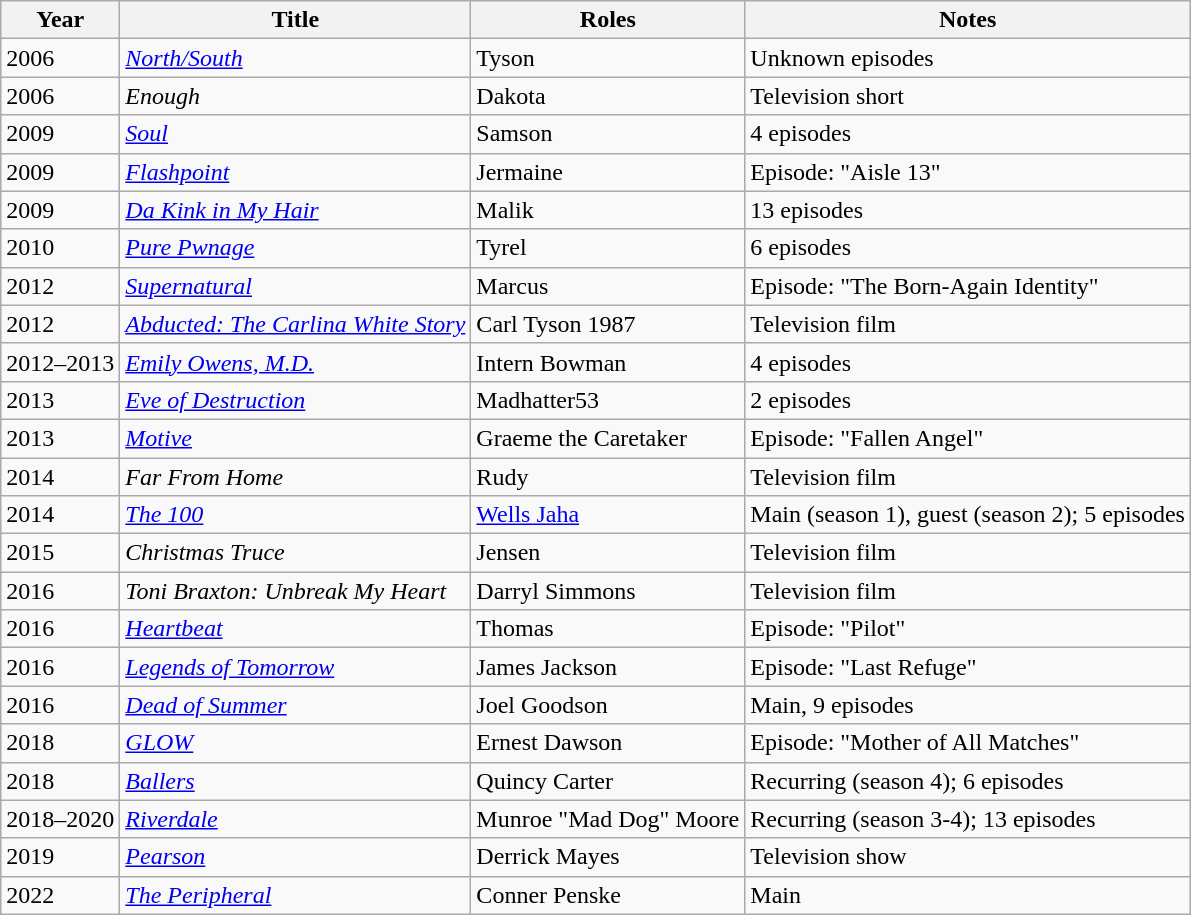<table class="wikitable sortable">
<tr>
<th>Year</th>
<th>Title</th>
<th>Roles</th>
<th class="unsortable">Notes</th>
</tr>
<tr>
<td>2006</td>
<td><em><a href='#'>North/South</a></em></td>
<td>Tyson</td>
<td>Unknown episodes</td>
</tr>
<tr>
<td>2006</td>
<td><em>Enough</em></td>
<td>Dakota</td>
<td>Television short</td>
</tr>
<tr>
<td>2009</td>
<td><em><a href='#'>Soul</a></em></td>
<td>Samson</td>
<td>4 episodes</td>
</tr>
<tr>
<td>2009</td>
<td><em><a href='#'>Flashpoint</a></em></td>
<td>Jermaine</td>
<td>Episode: "Aisle 13"</td>
</tr>
<tr>
<td>2009</td>
<td><em><a href='#'>Da Kink in My Hair</a></em></td>
<td>Malik</td>
<td>13 episodes</td>
</tr>
<tr>
<td>2010</td>
<td><em><a href='#'>Pure Pwnage</a></em></td>
<td>Tyrel</td>
<td>6 episodes</td>
</tr>
<tr>
<td>2012</td>
<td><em><a href='#'>Supernatural</a></em></td>
<td>Marcus</td>
<td>Episode: "The Born-Again Identity"</td>
</tr>
<tr>
<td>2012</td>
<td><em><a href='#'>Abducted: The Carlina White Story</a></em></td>
<td>Carl Tyson 1987</td>
<td>Television film</td>
</tr>
<tr>
<td>2012–2013</td>
<td><em><a href='#'>Emily Owens, M.D.</a></em></td>
<td>Intern Bowman</td>
<td>4 episodes</td>
</tr>
<tr>
<td>2013</td>
<td><em><a href='#'>Eve of Destruction</a></em></td>
<td>Madhatter53</td>
<td>2 episodes</td>
</tr>
<tr>
<td>2013</td>
<td><em><a href='#'>Motive</a></em></td>
<td>Graeme the Caretaker</td>
<td>Episode: "Fallen Angel"</td>
</tr>
<tr>
<td>2014</td>
<td><em>Far From Home</em></td>
<td>Rudy</td>
<td>Television film</td>
</tr>
<tr>
<td>2014</td>
<td data-sort-value="100, The"><em><a href='#'>The 100</a></em></td>
<td><a href='#'>Wells Jaha</a></td>
<td>Main (season 1), guest (season 2); 5 episodes</td>
</tr>
<tr>
<td>2015</td>
<td><em>Christmas Truce</em></td>
<td>Jensen</td>
<td>Television film</td>
</tr>
<tr>
<td>2016</td>
<td><em>Toni Braxton: Unbreak My Heart</em></td>
<td>Darryl Simmons</td>
<td>Television film</td>
</tr>
<tr>
<td>2016</td>
<td><em><a href='#'>Heartbeat</a></em></td>
<td>Thomas</td>
<td>Episode: "Pilot"</td>
</tr>
<tr>
<td>2016</td>
<td><em><a href='#'>Legends of Tomorrow</a></em></td>
<td>James Jackson</td>
<td>Episode: "Last Refuge"</td>
</tr>
<tr>
<td>2016</td>
<td><em><a href='#'>Dead of Summer</a></em></td>
<td>Joel Goodson</td>
<td>Main, 9 episodes</td>
</tr>
<tr>
<td>2018</td>
<td><em><a href='#'>GLOW</a></em></td>
<td>Ernest Dawson</td>
<td>Episode: "Mother of All Matches"</td>
</tr>
<tr>
<td>2018</td>
<td><em><a href='#'>Ballers</a></em></td>
<td>Quincy Carter</td>
<td>Recurring (season 4); 6 episodes</td>
</tr>
<tr>
<td>2018–2020</td>
<td><em><a href='#'>Riverdale</a></em></td>
<td>Munroe "Mad Dog" Moore</td>
<td>Recurring (season 3-4); 13 episodes</td>
</tr>
<tr>
<td>2019</td>
<td><em><a href='#'>Pearson</a></em></td>
<td>Derrick Mayes</td>
<td>Television show</td>
</tr>
<tr>
<td>2022</td>
<td data-sort-value="Peripheral, The"><em><a href='#'>The Peripheral</a></em></td>
<td>Conner Penske</td>
<td>Main</td>
</tr>
</table>
